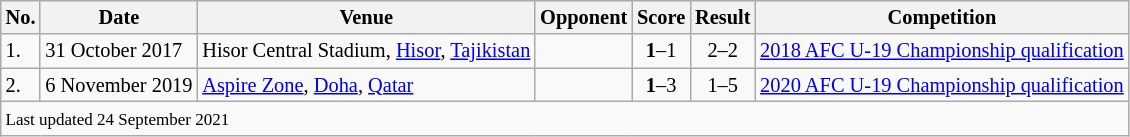<table class="wikitable" style="font-size:85%;">
<tr>
<th>No.</th>
<th>Date</th>
<th>Venue</th>
<th>Opponent</th>
<th>Score</th>
<th>Result</th>
<th>Competition</th>
</tr>
<tr>
<td>1.</td>
<td>31 October 2017</td>
<td>Hisor Central Stadium, <a href='#'>Hisor</a>, <a href='#'>Tajikistan</a></td>
<td></td>
<td align=center><strong>1</strong>–1</td>
<td align=center>2–2</td>
<td><a href='#'>2018 AFC U-19 Championship qualification</a></td>
</tr>
<tr>
<td>2.</td>
<td>6 November 2019</td>
<td><a href='#'>Aspire Zone</a>, <a href='#'>Doha</a>, <a href='#'>Qatar</a></td>
<td></td>
<td align=center><strong>1</strong>–3</td>
<td align=center>1–5</td>
<td><a href='#'>2020 AFC U-19 Championship qualification</a></td>
</tr>
<tr>
<td colspan="7"><small>Last updated 24 September 2021</small></td>
</tr>
</table>
